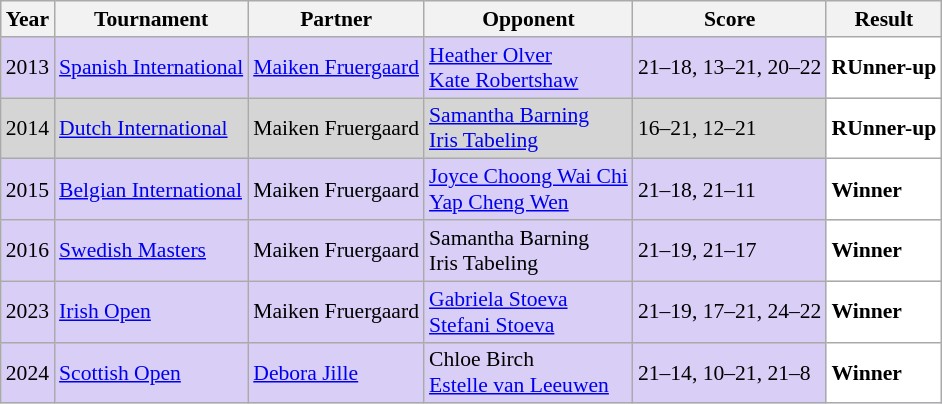<table class="sortable wikitable" style="font-size: 90%;">
<tr>
<th>Year</th>
<th>Tournament</th>
<th>Partner</th>
<th>Opponent</th>
<th>Score</th>
<th>Result</th>
</tr>
<tr style="background:#D8CEF6">
<td align="center">2013</td>
<td align="left"><a href='#'>Spanish International</a></td>
<td align="left"> <a href='#'>Maiken Fruergaard</a></td>
<td align="left"> <a href='#'>Heather Olver</a> <br>  <a href='#'>Kate Robertshaw</a></td>
<td align="left">21–18, 13–21, 20–22</td>
<td style="text-align:left; background:white"> <strong>RUnner-up</strong></td>
</tr>
<tr style="background:#D5D5D5">
<td align="center">2014</td>
<td align="left"><a href='#'>Dutch International</a></td>
<td align="left"> Maiken Fruergaard</td>
<td align="left"> <a href='#'>Samantha Barning</a> <br>  <a href='#'>Iris Tabeling</a></td>
<td align="left">16–21, 12–21</td>
<td style="text-align:left; background:white"> <strong>RUnner-up</strong></td>
</tr>
<tr style="background:#D8CEF6">
<td align="center">2015</td>
<td align="left"><a href='#'>Belgian International</a></td>
<td align="left"> Maiken Fruergaard</td>
<td align="left"> <a href='#'>Joyce Choong Wai Chi</a> <br>  <a href='#'>Yap Cheng Wen</a></td>
<td align="left">21–18, 21–11</td>
<td style="text-align:left; background:white"> <strong>Winner</strong></td>
</tr>
<tr style="background:#D8CEF6">
<td align="center">2016</td>
<td align="left"><a href='#'>Swedish Masters</a></td>
<td align="left"> Maiken Fruergaard</td>
<td align="left"> Samantha Barning <br>  Iris Tabeling</td>
<td align="left">21–19, 21–17</td>
<td style="text-align:left; background:white"> <strong>Winner</strong></td>
</tr>
<tr style="background:#D8CEF6">
<td align="center">2023</td>
<td align="left"><a href='#'>Irish Open</a></td>
<td align="left"> Maiken Fruergaard</td>
<td align="left"> <a href='#'>Gabriela Stoeva</a><br> <a href='#'>Stefani Stoeva</a></td>
<td align="left">21–19, 17–21, 24–22</td>
<td style="text-align:left; background:white"> <strong>Winner</strong></td>
</tr>
<tr style="background:#D8CEF6">
<td align="center">2024</td>
<td align="left"><a href='#'>Scottish Open</a></td>
<td align="left"> <a href='#'>Debora Jille</a></td>
<td align="left"> Chloe Birch<br> <a href='#'>Estelle van Leeuwen</a></td>
<td align="left">21–14, 10–21, 21–8</td>
<td style="text-align:left; background:white"> <strong>Winner</strong></td>
</tr>
</table>
